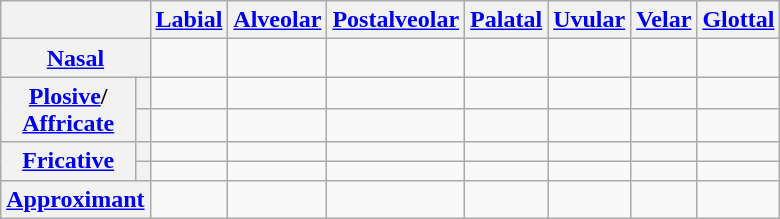<table class="wikitable" style="text-align: center;">
<tr>
<th colspan="2"></th>
<th><a href='#'>Labial</a></th>
<th><a href='#'>Alveolar</a></th>
<th><a href='#'>Postalveolar</a></th>
<th><a href='#'>Palatal</a></th>
<th><a href='#'>Uvular</a></th>
<th><a href='#'>Velar</a></th>
<th><a href='#'>Glottal</a></th>
</tr>
<tr>
<th colspan="2"><a href='#'>Nasal</a></th>
<td></td>
<td></td>
<td></td>
<td></td>
<td></td>
<td></td>
<td></td>
</tr>
<tr>
<th rowspan="2"><a href='#'>Plosive</a>/<br><a href='#'>Affricate</a></th>
<th></th>
<td></td>
<td></td>
<td></td>
<td></td>
<td></td>
<td></td>
<td></td>
</tr>
<tr>
<th></th>
<td></td>
<td></td>
<td></td>
<td></td>
<td></td>
<td></td>
<td></td>
</tr>
<tr>
<th rowspan="2"><a href='#'>Fricative</a></th>
<th></th>
<td></td>
<td></td>
<td></td>
<td></td>
<td></td>
<td></td>
<td></td>
</tr>
<tr>
<th></th>
<td></td>
<td></td>
<td></td>
<td></td>
<td></td>
<td></td>
<td></td>
</tr>
<tr>
<th colspan="2"><a href='#'>Approximant</a></th>
<td></td>
<td></td>
<td></td>
<td></td>
<td></td>
<td></td>
<td></td>
</tr>
</table>
